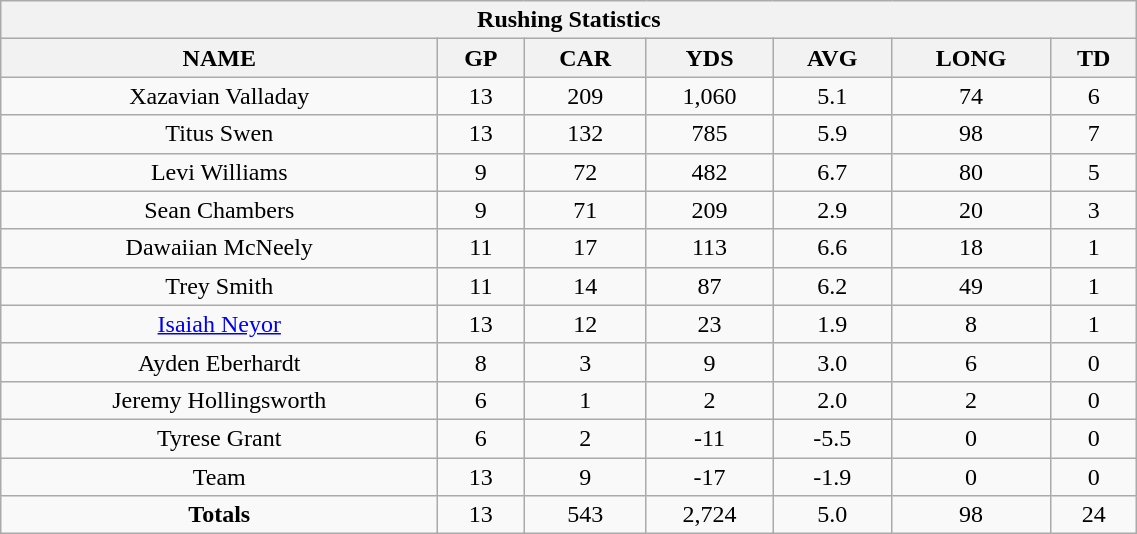<table style="width:60%; text-align:center;" class="wikitable collapsible collapsed">
<tr>
<th colspan="7">Rushing Statistics</th>
</tr>
<tr>
<th>NAME</th>
<th>GP</th>
<th>CAR</th>
<th>YDS</th>
<th>AVG</th>
<th>LONG</th>
<th>TD</th>
</tr>
<tr>
<td>Xazavian Valladay</td>
<td>13</td>
<td>209</td>
<td>1,060</td>
<td>5.1</td>
<td>74</td>
<td>6</td>
</tr>
<tr>
<td>Titus Swen</td>
<td>13</td>
<td>132</td>
<td>785</td>
<td>5.9</td>
<td>98</td>
<td>7</td>
</tr>
<tr>
<td>Levi Williams</td>
<td>9</td>
<td>72</td>
<td>482</td>
<td>6.7</td>
<td>80</td>
<td>5</td>
</tr>
<tr>
<td>Sean Chambers</td>
<td>9</td>
<td>71</td>
<td>209</td>
<td>2.9</td>
<td>20</td>
<td>3</td>
</tr>
<tr>
<td>Dawaiian McNeely</td>
<td>11</td>
<td>17</td>
<td>113</td>
<td>6.6</td>
<td>18</td>
<td>1</td>
</tr>
<tr>
<td>Trey Smith</td>
<td>11</td>
<td>14</td>
<td>87</td>
<td>6.2</td>
<td>49</td>
<td>1</td>
</tr>
<tr>
<td><a href='#'>Isaiah Neyor</a></td>
<td>13</td>
<td>12</td>
<td>23</td>
<td>1.9</td>
<td>8</td>
<td>1</td>
</tr>
<tr>
<td>Ayden Eberhardt</td>
<td>8</td>
<td>3</td>
<td>9</td>
<td>3.0</td>
<td>6</td>
<td>0</td>
</tr>
<tr>
<td>Jeremy Hollingsworth</td>
<td>6</td>
<td>1</td>
<td>2</td>
<td>2.0</td>
<td>2</td>
<td>0</td>
</tr>
<tr>
<td>Tyrese Grant</td>
<td>6</td>
<td>2</td>
<td>-11</td>
<td>-5.5</td>
<td>0</td>
<td>0</td>
</tr>
<tr>
<td>Team</td>
<td>13</td>
<td>9</td>
<td>-17</td>
<td>-1.9</td>
<td>0</td>
<td>0</td>
</tr>
<tr>
<td><strong>Totals</strong></td>
<td>13</td>
<td>543</td>
<td>2,724</td>
<td>5.0</td>
<td>98</td>
<td>24</td>
</tr>
</table>
